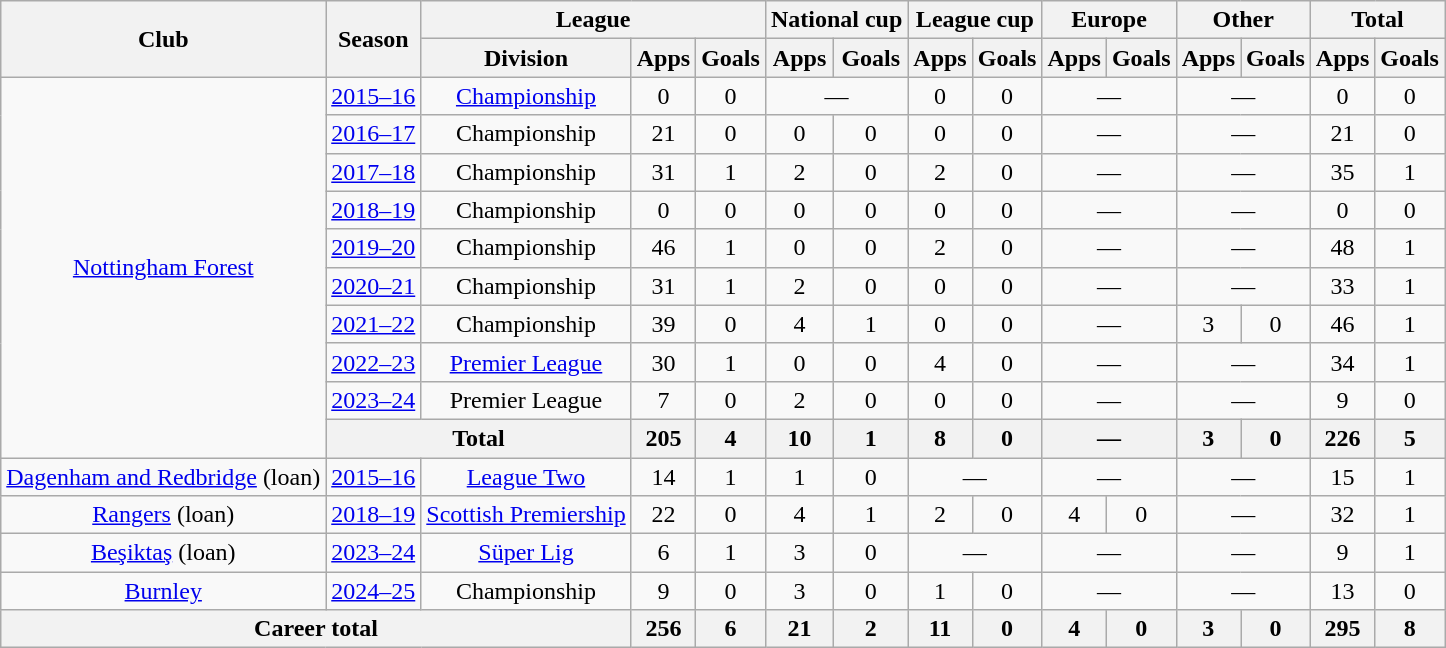<table class="wikitable" style="text-align: center;">
<tr>
<th rowspan="2">Club</th>
<th rowspan="2">Season</th>
<th colspan="3">League</th>
<th colspan="2">National cup</th>
<th colspan="2">League cup</th>
<th colspan="2">Europe</th>
<th colspan="2">Other</th>
<th colspan="2">Total</th>
</tr>
<tr>
<th>Division</th>
<th>Apps</th>
<th>Goals</th>
<th>Apps</th>
<th>Goals</th>
<th>Apps</th>
<th>Goals</th>
<th>Apps</th>
<th>Goals</th>
<th>Apps</th>
<th>Goals</th>
<th>Apps</th>
<th>Goals</th>
</tr>
<tr>
<td rowspan="10"><a href='#'>Nottingham Forest</a></td>
<td><a href='#'>2015–16</a></td>
<td><a href='#'>Championship</a></td>
<td>0</td>
<td>0</td>
<td colspan="2">—</td>
<td>0</td>
<td>0</td>
<td colspan="2">—</td>
<td colspan="2">—</td>
<td>0</td>
<td>0</td>
</tr>
<tr>
<td><a href='#'>2016–17</a></td>
<td>Championship</td>
<td>21</td>
<td>0</td>
<td>0</td>
<td>0</td>
<td>0</td>
<td>0</td>
<td colspan="2">—</td>
<td colspan="2">—</td>
<td>21</td>
<td>0</td>
</tr>
<tr>
<td><a href='#'>2017–18</a></td>
<td>Championship</td>
<td>31</td>
<td>1</td>
<td>2</td>
<td>0</td>
<td>2</td>
<td>0</td>
<td colspan="2">—</td>
<td colspan="2">—</td>
<td>35</td>
<td>1</td>
</tr>
<tr>
<td><a href='#'>2018–19</a></td>
<td>Championship</td>
<td>0</td>
<td>0</td>
<td>0</td>
<td>0</td>
<td>0</td>
<td>0</td>
<td colspan="2">—</td>
<td colspan="2">—</td>
<td>0</td>
<td>0</td>
</tr>
<tr>
<td><a href='#'>2019–20</a></td>
<td>Championship</td>
<td>46</td>
<td>1</td>
<td>0</td>
<td>0</td>
<td>2</td>
<td>0</td>
<td colspan="2">—</td>
<td colspan="2">—</td>
<td>48</td>
<td>1</td>
</tr>
<tr>
<td><a href='#'>2020–21</a></td>
<td>Championship</td>
<td>31</td>
<td>1</td>
<td>2</td>
<td>0</td>
<td>0</td>
<td>0</td>
<td colspan="2">—</td>
<td colspan="2">—</td>
<td>33</td>
<td>1</td>
</tr>
<tr>
<td><a href='#'>2021–22</a></td>
<td>Championship</td>
<td>39</td>
<td>0</td>
<td>4</td>
<td>1</td>
<td>0</td>
<td>0</td>
<td colspan="2">—</td>
<td>3</td>
<td>0</td>
<td>46</td>
<td>1</td>
</tr>
<tr>
<td><a href='#'>2022–23</a></td>
<td><a href='#'>Premier League</a></td>
<td>30</td>
<td>1</td>
<td>0</td>
<td>0</td>
<td>4</td>
<td>0</td>
<td colspan="2">—</td>
<td colspan="2">—</td>
<td>34</td>
<td>1</td>
</tr>
<tr>
<td><a href='#'>2023–24</a></td>
<td>Premier League</td>
<td>7</td>
<td>0</td>
<td>2</td>
<td>0</td>
<td>0</td>
<td>0</td>
<td colspan="2">—</td>
<td colspan="2">—</td>
<td>9</td>
<td>0</td>
</tr>
<tr>
<th colspan="2">Total</th>
<th>205</th>
<th>4</th>
<th>10</th>
<th>1</th>
<th>8</th>
<th>0</th>
<th colspan="2">—</th>
<th>3</th>
<th>0</th>
<th>226</th>
<th>5</th>
</tr>
<tr>
<td><a href='#'>Dagenham and Redbridge</a> (loan)</td>
<td><a href='#'>2015–16</a></td>
<td><a href='#'>League Two</a></td>
<td>14</td>
<td>1</td>
<td>1</td>
<td>0</td>
<td colspan="2">—</td>
<td colspan="2">—</td>
<td colspan="2">—</td>
<td>15</td>
<td>1</td>
</tr>
<tr>
<td><a href='#'>Rangers</a> (loan)</td>
<td><a href='#'>2018–19</a></td>
<td><a href='#'>Scottish Premiership</a></td>
<td>22</td>
<td>0</td>
<td>4</td>
<td>1</td>
<td>2</td>
<td>0</td>
<td>4</td>
<td>0</td>
<td colspan="2">—</td>
<td>32</td>
<td>1</td>
</tr>
<tr>
<td><a href='#'>Beşiktaş</a> (loan)</td>
<td><a href='#'>2023–24</a></td>
<td><a href='#'>Süper Lig</a></td>
<td>6</td>
<td>1</td>
<td>3</td>
<td>0</td>
<td colspan="2">—</td>
<td colspan="2">—</td>
<td colspan="2">—</td>
<td>9</td>
<td>1</td>
</tr>
<tr>
<td><a href='#'>Burnley</a></td>
<td><a href='#'>2024–25</a></td>
<td>Championship</td>
<td>9</td>
<td>0</td>
<td>3</td>
<td>0</td>
<td>1</td>
<td>0</td>
<td colspan="2">—</td>
<td colspan="2">—</td>
<td>13</td>
<td>0</td>
</tr>
<tr>
<th colspan=3>Career total</th>
<th>256</th>
<th>6</th>
<th>21</th>
<th>2</th>
<th>11</th>
<th>0</th>
<th>4</th>
<th>0</th>
<th>3</th>
<th>0</th>
<th>295</th>
<th>8</th>
</tr>
</table>
